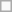<table class="wikitable">
<tr>
<td></td>
</tr>
</table>
